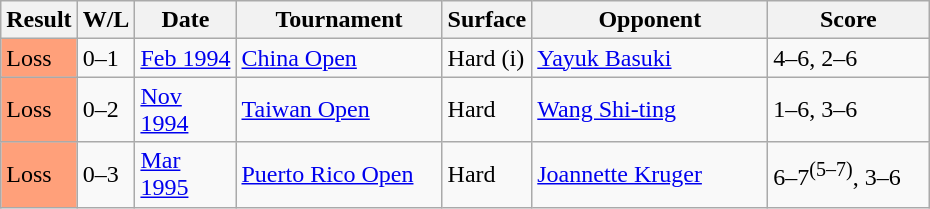<table class="sortable wikitable">
<tr>
<th style="width:40px">Result</th>
<th style="width:30px" class="unsortable">W/L</th>
<th style="width:60px">Date</th>
<th style="width:130px">Tournament</th>
<th style="width:50px">Surface</th>
<th style="width:150px">Opponent</th>
<th style="width:100px" class="unsortable">Score</th>
</tr>
<tr>
<td style="background:#ffa07a;">Loss</td>
<td>0–1</td>
<td><a href='#'>Feb 1994</a></td>
<td><a href='#'>China Open</a></td>
<td>Hard (i)</td>
<td> <a href='#'>Yayuk Basuki</a></td>
<td>4–6, 2–6</td>
</tr>
<tr>
<td style="background:#ffa07a;">Loss</td>
<td>0–2</td>
<td><a href='#'>Nov 1994</a></td>
<td><a href='#'>Taiwan Open</a></td>
<td>Hard</td>
<td> <a href='#'>Wang Shi-ting</a></td>
<td>1–6, 3–6</td>
</tr>
<tr>
<td style="background:#ffa07a;">Loss</td>
<td>0–3</td>
<td><a href='#'>Mar 1995</a></td>
<td><a href='#'>Puerto Rico Open</a></td>
<td>Hard</td>
<td> <a href='#'>Joannette Kruger</a></td>
<td>6–7<sup>(5–7)</sup>, 3–6</td>
</tr>
</table>
